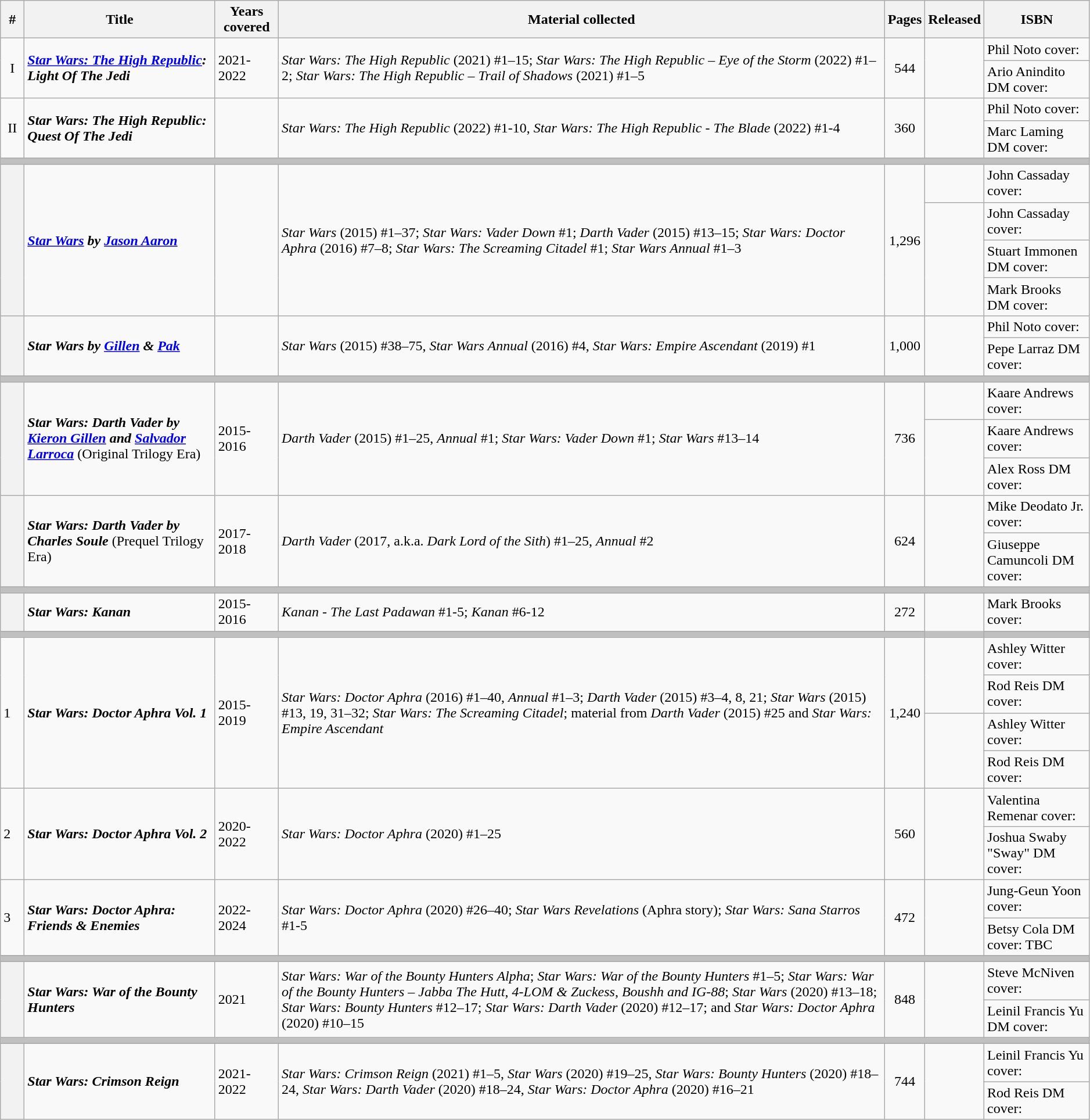<table class="wikitable sortable" width=99%>
<tr>
<th class="unsortable" width=20px>#</th>
<th>Title</th>
<th>Years covered</th>
<th class="unsortable">Material collected</th>
<th>Pages</th>
<th>Released</th>
<th class="unsortable">ISBN</th>
</tr>
<tr>
<td style="text-align: center;" rowspan=2>I</td>
<td rowspan=2><strong><em><a href='#'>Star Wars: The High Republic</a>: Light Of The Jedi</em></strong></td>
<td rowspan=2>2021-2022</td>
<td rowspan=2><em>Star Wars: The High Republic</em> (2021) #1–15; <em>Star Wars: The High Republic – Eye of the Storm</em> (2022) #1–2; <em>Star Wars: The High Republic – Trail of Shadows</em> (2021) #1–5</td>
<td style="text-align: center;" rowspan="2">544</td>
<td rowspan=2></td>
<td>Phil Noto cover: </td>
</tr>
<tr>
<td>Ario Anindito DM cover: </td>
</tr>
<tr>
<td style="text-align: center;" rowspan=2>II</td>
<td rowspan=2><strong><em>Star Wars: The High Republic: Quest Of The Jedi</em></strong></td>
<td rowspan=2></td>
<td rowspan=2><em>Star Wars: The High Republic</em> (2022) #1-10, <em>Star Wars: The High Republic - The Blade</em> (2022) #1-4</td>
<td style="text-align: center;" rowspan=2>360</td>
<td rowspan=2></td>
<td>Phil Noto cover: </td>
</tr>
<tr>
<td>Marc Laming DM cover: </td>
</tr>
<tr>
<th colspan="7" style="background-color: silver;"></th>
</tr>
<tr>
<th rowspan=4 style="text-align: center;"></th>
<td rowspan=4><strong><em><a href='#'>Star Wars</a> by <a href='#'>Jason Aaron</a></em></strong></td>
<td rowspan=4></td>
<td rowspan=4><em>Star Wars</em> (2015) #1–37; <em>Star Wars: Vader Down</em> #1; <em>Darth Vader</em> (2015) #13–15; <em>Star Wars: Doctor Aphra</em> (2016) #7–8; <em>Star Wars: The Screaming Citadel</em> #1; <em>Star Wars Annual</em> #1–3</td>
<td rowspan=4 style="text-align: center;">1,296</td>
<td></td>
<td>John Cassaday cover: </td>
</tr>
<tr>
<td rowspan=3></td>
<td>John Cassaday cover: </td>
</tr>
<tr>
<td>Stuart Immonen DM cover: </td>
</tr>
<tr>
<td>Mark Brooks DM cover: </td>
</tr>
<tr>
<th rowspan=2></th>
<td rowspan=2><strong><em>Star Wars by <a href='#'>Gillen</a> & <a href='#'>Pak</a></em></strong></td>
<td rowspan=2></td>
<td rowspan=2><em>Star Wars</em> (2015) #38–75, <em>Star Wars Annual</em> (2016) #4, <em>Star Wars: Empire Ascendant</em> (2019) #1</td>
<td style="text-align: center;" rowspan=2>1,000</td>
<td rowspan=2></td>
<td>Phil Noto cover: </td>
</tr>
<tr>
<td>Pepe Larraz DM cover: </td>
</tr>
<tr>
<th colspan=7 style="background-color: silver;"></th>
</tr>
<tr>
<th style="background-color: light grey;" rowspan=3></th>
<td rowspan=3><strong><em>Star Wars: Darth Vader by <a href='#'>Kieron Gillen</a> and <a href='#'>Salvador Larroca</a></em></strong> (Original Trilogy Era)</td>
<td rowspan=3>2015-2016</td>
<td rowspan=3><em>Darth Vader</em> (2015) #1–25, <em>Annual</em> #1; <em>Star Wars: Vader Down</em> #1; <em>Star Wars</em> #13–14</td>
<td style="text-align: center;" rowspan=3>736</td>
<td></td>
<td>Kaare Andrews cover: </td>
</tr>
<tr>
<td rowspan=2></td>
<td>Kaare Andrews cover: </td>
</tr>
<tr>
<td>Alex Ross DM cover: </td>
</tr>
<tr>
<th style="background-color: light grey;" rowspan=2></th>
<td rowspan=2><strong><em>Star Wars: Darth Vader by Charles Soule</em></strong> (Prequel Trilogy Era)</td>
<td rowspan=2>2017-2018</td>
<td rowspan=2><em>Darth Vader</em> (2017, a.k.a. <em>Dark Lord of the Sith</em>) #1–25, <em>Annual</em> #2</td>
<td style="text-align: center;" rowspan=2>624</td>
<td rowspan=2></td>
<td>Mike Deodato Jr. cover: </td>
</tr>
<tr>
<td>Giuseppe Camuncoli DM cover: </td>
</tr>
<tr>
<th colspan="7" style="background-color: silver;"></th>
</tr>
<tr>
<th style="background-color: light grey;"></th>
<td><strong><em>Star Wars: Kanan</em></strong></td>
<td>2015-2016</td>
<td><em>Kanan - The Last Padawan</em> #1-5; <em>Kanan</em> #6-12</td>
<td style="text-align: center;">272</td>
<td rowspan=2></td>
<td>Mark Brooks cover: </td>
</tr>
<tr>
<th colspan="7" style="background-color: silver;"></th>
</tr>
<tr>
<td rowspan=4>1</td>
<td rowspan=4><strong><em>Star Wars: Doctor Aphra Vol. 1</em></strong></td>
<td rowspan=4>2015-2019</td>
<td rowspan=4><em>Star Wars: Doctor Aphra</em> (2016) #1–40, <em>Annual</em> #1–3; <em>Darth Vader</em> (2015) #3–4, 8, 21; <em>Star Wars</em> (2015) #13, 19, 31–32; <em>Star Wars: The Screaming Citadel</em>; material from <em>Darth Vader</em> (2015) #25 and <em>Star Wars: Empire Ascendant</em></td>
<td style="text-align: center;" rowspan=4>1,240</td>
<td rowspan=2></td>
<td>Ashley Witter cover: </td>
</tr>
<tr>
<td>Rod Reis DM cover: </td>
</tr>
<tr>
<td rowspan=2></td>
<td>Ashley Witter cover: </td>
</tr>
<tr>
<td>Rod Reis DM cover: </td>
</tr>
<tr>
<td rowspan=2>2</td>
<td rowspan=2><strong><em>Star Wars: Doctor Aphra Vol. 2</em></strong></td>
<td rowspan=2>2020-2022</td>
<td rowspan=2><em>Star Wars: Doctor Aphra</em> (2020) #1–25</td>
<td style="text-align: center;" rowspan=2>560</td>
<td rowspan=2></td>
<td>Valentina Remenar cover: </td>
</tr>
<tr>
<td>Joshua Swaby "Sway" DM cover: </td>
</tr>
<tr>
<td rowspan=2>3</td>
<td rowspan=2><strong><em>Star Wars: Doctor Aphra: Friends & Enemies</em></strong></td>
<td rowspan=2>2022-2024</td>
<td rowspan=2><em>Star Wars: Doctor Aphra</em> (2020) #26–40; <em>Star Wars Revelations</em> (Aphra story); <em>Star Wars: Sana Starros</em> #1-5</td>
<td style="text-align: center;" rowspan=2>472</td>
<td rowspan=2></td>
<td>Jung-Geun Yoon cover: </td>
</tr>
<tr>
<td>Betsy Cola DM cover: TBC</td>
</tr>
<tr>
<th colspan="7" style="background-color: silver;"></th>
</tr>
<tr>
<th style="background-color: light grey;" rowspan=2></th>
<td rowspan=2><strong><em>Star Wars: War of the Bounty Hunters</em></strong></td>
<td rowspan=2>2021</td>
<td rowspan=2><em>Star Wars: War of the Bounty Hunters Alpha</em>; <em>Star Wars: War of the Bounty Hunters</em> #1–5; <em>Star Wars: War of the Bounty Hunters – Jabba The Hutt</em>, <em>4-LOM & Zuckess</em>, <em>Boushh and IG-88</em>; <em>Star Wars</em> (2020) #13–18; <em>Star Wars: Bounty Hunters</em> #12–17; <em>Star Wars: Darth Vader</em> (2020) #12–17; and <em>Star Wars: Doctor Aphra</em> (2020) #10–15</td>
<td style="text-align: center;" rowspan=2>848</td>
<td rowspan=2></td>
<td>Steve McNiven cover: </td>
</tr>
<tr>
<td>Leinil Francis Yu DM cover: </td>
</tr>
<tr>
<th colspan="7" style="background-color: silver;"></th>
</tr>
<tr>
<th style="background-color: light grey;" rowspan=2></th>
<td rowspan=2><strong><em>Star Wars: Crimson Reign</em></strong></td>
<td rowspan=2>2021-2022</td>
<td rowspan=2><em>Star Wars: Crimson Reign</em> (2021) #1–5, <em>Star Wars</em> (2020) #19–25, <em>Star Wars: Bounty Hunters</em> (2020) #18–24, <em>Star Wars: Darth Vader</em> (2020) #18–24, <em>Star Wars: Doctor Aphra</em> (2020) #16–21</td>
<td style="text-align: center;" rowspan=2>744</td>
<td rowspan=2></td>
<td>Leinil Francis Yu cover: </td>
</tr>
<tr>
<td>Rod Reis DM cover: </td>
</tr>
</table>
